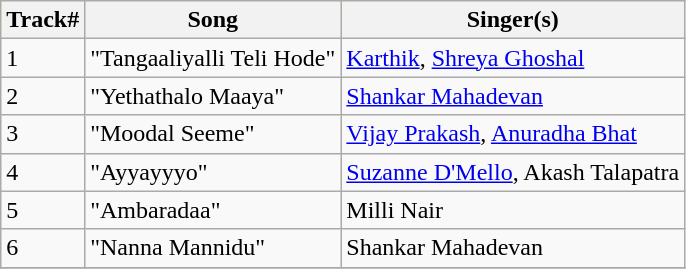<table class="wikitable">
<tr style="background:#ff9; text-align:center;">
<th>Track#</th>
<th>Song</th>
<th>Singer(s)</th>
</tr>
<tr>
<td>1</td>
<td>"Tangaaliyalli Teli Hode"</td>
<td><a href='#'>Karthik</a>, <a href='#'>Shreya Ghoshal</a></td>
</tr>
<tr>
<td>2</td>
<td>"Yethathalo Maaya"</td>
<td><a href='#'>Shankar Mahadevan</a></td>
</tr>
<tr>
<td>3</td>
<td>"Moodal Seeme"</td>
<td><a href='#'>Vijay Prakash</a>, <a href='#'>Anuradha Bhat</a></td>
</tr>
<tr>
<td>4</td>
<td>"Ayyayyyo"</td>
<td><a href='#'>Suzanne D'Mello</a>, Akash Talapatra</td>
</tr>
<tr>
<td>5</td>
<td>"Ambaradaa"</td>
<td>Milli Nair</td>
</tr>
<tr>
<td>6</td>
<td>"Nanna Mannidu"</td>
<td>Shankar Mahadevan</td>
</tr>
<tr>
</tr>
</table>
